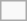<table class="infobox">
<tr>
<td></td>
<td></td>
</tr>
</table>
